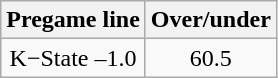<table class="wikitable" style="margin-left: auto; margin-right: auto; border: none; display: inline-table;">
<tr align="center">
<th style=>Pregame line</th>
<th style=>Over/under</th>
</tr>
<tr align="center">
<td>K−State –1.0</td>
<td>60.5</td>
</tr>
</table>
